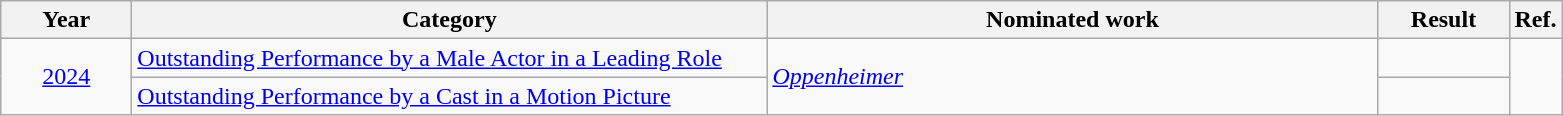<table class=wikitable>
<tr>
<th scope="col" style="width:5em;">Year</th>
<th scope="col" style="width:26em;">Category</th>
<th scope="col" style="width:25em;">Nominated work</th>
<th scope="col" style="width:5em;">Result</th>
<th>Ref.</th>
</tr>
<tr>
<td rowspan="2" style="text-align:center;"><a href='#'>2024</a></td>
<td><a href='#'>Outstanding Performance by a Male Actor in a Leading Role</a></td>
<td rowspan="2"><em><a href='#'>Oppenheimer</a></em></td>
<td></td>
<td rowspan="2" style="text-align:center;"></td>
</tr>
<tr>
<td><a href='#'>Outstanding Performance by a Cast in a Motion Picture</a></td>
<td></td>
</tr>
</table>
